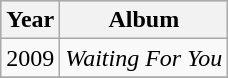<table class="wikitable"|width=100%>
<tr bgcolor="#CCCCCC">
<th>Year</th>
<th>Album</th>
</tr>
<tr>
<td>2009</td>
<td><em>Waiting For You</em></td>
</tr>
<tr>
</tr>
</table>
